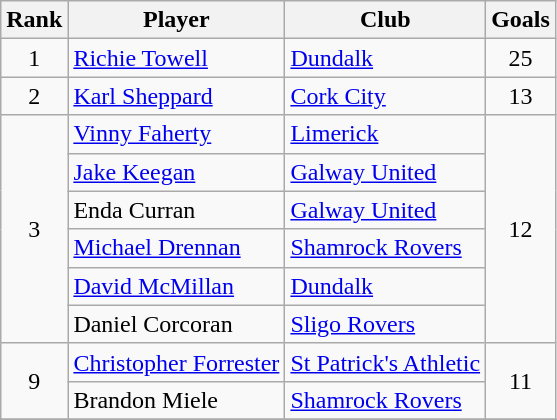<table class="wikitable" style="text-align:center">
<tr>
<th>Rank</th>
<th>Player</th>
<th>Club</th>
<th>Goals</th>
</tr>
<tr>
<td>1</td>
<td align="left"> <a href='#'>Richie Towell</a></td>
<td align="left"><a href='#'>Dundalk</a></td>
<td>25</td>
</tr>
<tr>
<td>2</td>
<td align="left"> <a href='#'>Karl Sheppard</a></td>
<td align="left"><a href='#'>Cork City</a></td>
<td>13</td>
</tr>
<tr>
<td rowspan="6">3</td>
<td align="left"> <a href='#'>Vinny Faherty</a></td>
<td align="left"><a href='#'>Limerick</a></td>
<td rowspan="6">12</td>
</tr>
<tr>
<td align="left"> <a href='#'>Jake Keegan</a></td>
<td align="left"><a href='#'>Galway United</a></td>
</tr>
<tr>
<td align="left"> Enda Curran</td>
<td align="left"><a href='#'>Galway United</a></td>
</tr>
<tr>
<td align="left"> <a href='#'>Michael Drennan</a></td>
<td align="left"><a href='#'>Shamrock Rovers</a></td>
</tr>
<tr>
<td align="left"> <a href='#'>David McMillan</a></td>
<td align="left"><a href='#'>Dundalk</a></td>
</tr>
<tr>
<td align="left"> Daniel Corcoran</td>
<td align="left"><a href='#'>Sligo Rovers</a></td>
</tr>
<tr>
<td rowspan="2">9</td>
<td align="left"> <a href='#'>Christopher Forrester</a></td>
<td align="left"><a href='#'>St Patrick's Athletic</a></td>
<td rowspan="2">11</td>
</tr>
<tr>
<td align="left"> Brandon Miele</td>
<td align="left"><a href='#'>Shamrock Rovers</a></td>
</tr>
<tr>
</tr>
</table>
